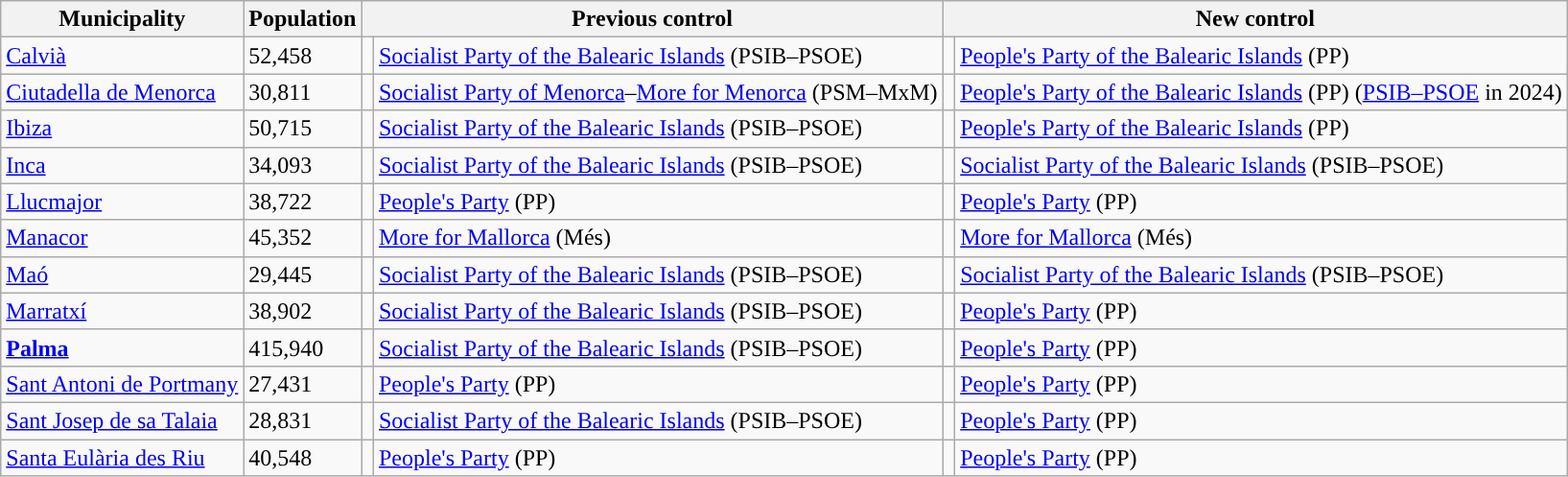<table class="wikitable sortable">
<tr>
<th>Municipality</th>
<th>Population</th>
<th colspan="2" style="width:375px;">Previous control</th>
<th colspan="2" style="width:375px;">New control</th>
</tr>
<tr>
<td><a href='#'>Calvià</a></td>
<td>52,458</td>
<td width="1" style="color:inherit;background:"></td>
<td><a href='#'>Socialist Party of the Balearic Islands</a> (PSIB–PSOE)</td>
<td width="1" style="color:inherit;background:"></td>
<td><a href='#'>People's Party of the Balearic Islands</a> (PP)</td>
</tr>
<tr>
<td><a href='#'>Ciutadella de Menorca</a></td>
<td>30,811</td>
<td style="color:inherit;background:"></td>
<td><a href='#'>Socialist Party of Menorca</a>–<a href='#'>More for Menorca</a> (PSM–MxM)</td>
<td style="color:inherit;background:"></td>
<td><a href='#'>People's Party of the Balearic Islands</a> (PP) (<a href='#'>PSIB–PSOE</a> in 2024)</td>
</tr>
<tr>
<td><a href='#'>Ibiza</a></td>
<td>50,715</td>
<td style="color:inherit;background:"></td>
<td><a href='#'>Socialist Party of the Balearic Islands</a> (PSIB–PSOE)</td>
<td style="color:inherit;background:"></td>
<td><a href='#'>People's Party of the Balearic Islands</a> (PP)</td>
</tr>
<tr>
<td><a href='#'>Inca</a></td>
<td>34,093</td>
<td style="color:inherit;background:"></td>
<td><a href='#'>Socialist Party of the Balearic Islands</a> (PSIB–PSOE)</td>
<td style="color:inherit;background:"></td>
<td><a href='#'>Socialist Party of the Balearic Islands</a> (PSIB–PSOE)</td>
</tr>
<tr>
<td><a href='#'>Llucmajor</a></td>
<td>38,722</td>
<td style="color:inherit;background:"></td>
<td><a href='#'>People's Party</a> (PP)</td>
<td style="color:inherit;background:"></td>
<td><a href='#'>People's Party</a> (PP)</td>
</tr>
<tr>
<td><a href='#'>Manacor</a></td>
<td>45,352</td>
<td style="color:inherit;background:"></td>
<td><a href='#'>More for Mallorca</a> (Més)</td>
<td style="color:inherit;background:"></td>
<td><a href='#'>More for Mallorca</a> (Més)</td>
</tr>
<tr>
<td><a href='#'>Maó</a></td>
<td>29,445</td>
<td style="color:inherit;background:"></td>
<td><a href='#'>Socialist Party of the Balearic Islands</a> (PSIB–PSOE)</td>
<td style="color:inherit;background:"></td>
<td><a href='#'>Socialist Party of the Balearic Islands</a> (PSIB–PSOE)</td>
</tr>
<tr>
<td><a href='#'>Marratxí</a></td>
<td>38,902</td>
<td style="color:inherit;background:"></td>
<td><a href='#'>Socialist Party of the Balearic Islands</a> (PSIB–PSOE)</td>
<td style="color:inherit;background:"></td>
<td><a href='#'>People's Party</a> (PP)</td>
</tr>
<tr>
<td><strong><a href='#'>Palma</a></strong></td>
<td>415,940</td>
<td style="color:inherit;background:"></td>
<td><a href='#'>Socialist Party of the Balearic Islands</a> (PSIB–PSOE)</td>
<td style="color:inherit;background:"></td>
<td><a href='#'>People's Party</a> (PP)</td>
</tr>
<tr>
<td><a href='#'>Sant Antoni de Portmany</a></td>
<td>27,431</td>
<td style="color:inherit;background:"></td>
<td><a href='#'>People's Party</a> (PP)</td>
<td style="color:inherit;background:"></td>
<td><a href='#'>People's Party</a> (PP)</td>
</tr>
<tr>
<td><a href='#'>Sant Josep de sa Talaia</a></td>
<td>28,831</td>
<td style="color:inherit;background:"></td>
<td><a href='#'>Socialist Party of the Balearic Islands</a> (PSIB–PSOE)</td>
<td style="color:inherit;background:"></td>
<td><a href='#'>People's Party</a> (PP)</td>
</tr>
<tr>
<td><a href='#'>Santa Eulària des Riu</a></td>
<td>40,548</td>
<td style="color:inherit;background:"></td>
<td><a href='#'>People's Party</a> (PP)</td>
<td style="color:inherit;background:"></td>
<td><a href='#'>People's Party</a> (PP)</td>
</tr>
</table>
